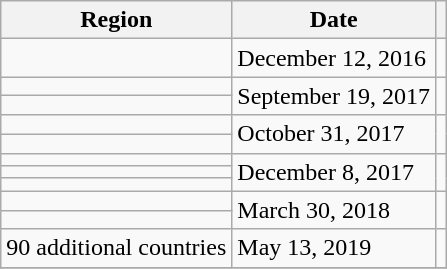<table class="wikitable plainrowheaders">
<tr>
<th>Region</th>
<th>Date</th>
<th></th>
</tr>
<tr>
<td></td>
<td>December 12, 2016</td>
<td></td>
</tr>
<tr>
<td></td>
<td rowspan="2">September 19, 2017</td>
<td rowspan="2"></td>
</tr>
<tr>
<td></td>
</tr>
<tr>
<td></td>
<td rowspan="2">October 31, 2017</td>
<td rowspan="2"></td>
</tr>
<tr>
<td></td>
</tr>
<tr>
<td></td>
<td rowspan="3">December 8, 2017</td>
<td rowspan="3"></td>
</tr>
<tr>
<td></td>
</tr>
<tr>
<td></td>
</tr>
<tr>
<td></td>
<td rowspan="2">March 30, 2018</td>
<td rowspan="2"></td>
</tr>
<tr>
<td></td>
</tr>
<tr>
<td>90 additional countries</td>
<td rowspan="1">May 13, 2019</td>
<td rowspan="1"></td>
</tr>
<tr>
</tr>
</table>
